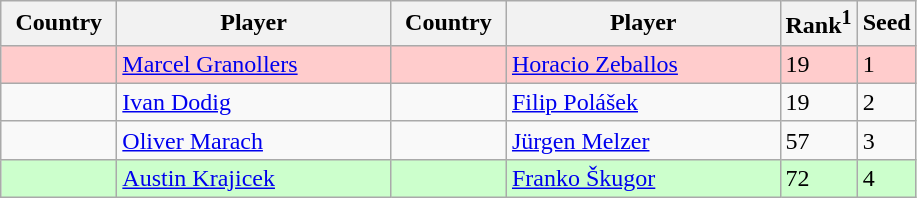<table class="sortable wikitable">
<tr>
<th width="70">Country</th>
<th width="175">Player</th>
<th width="70">Country</th>
<th width="175">Player</th>
<th>Rank<sup>1</sup></th>
<th>Seed</th>
</tr>
<tr style="background:#fcc;">
<td></td>
<td><a href='#'>Marcel Granollers</a></td>
<td></td>
<td><a href='#'>Horacio Zeballos</a></td>
<td>19</td>
<td>1</td>
</tr>
<tr>
<td></td>
<td><a href='#'>Ivan Dodig</a></td>
<td></td>
<td><a href='#'>Filip Polášek</a></td>
<td>19</td>
<td>2</td>
</tr>
<tr>
<td></td>
<td><a href='#'>Oliver Marach</a></td>
<td></td>
<td><a href='#'>Jürgen Melzer</a></td>
<td>57</td>
<td>3</td>
</tr>
<tr style="background:#cfc;">
<td></td>
<td><a href='#'>Austin Krajicek</a></td>
<td></td>
<td><a href='#'>Franko Škugor</a></td>
<td>72</td>
<td>4</td>
</tr>
</table>
